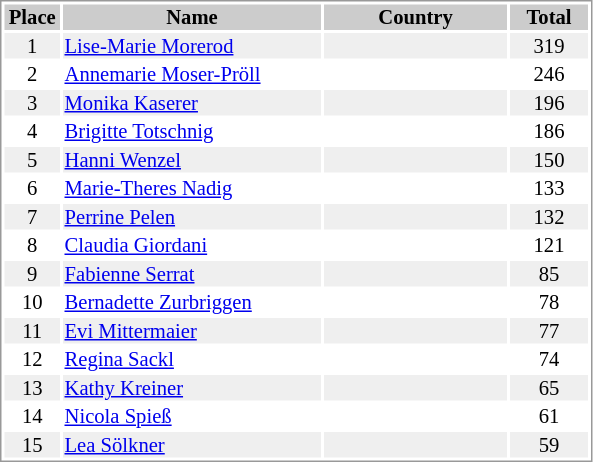<table border="0" style="border: 1px solid #999; background-color:#FFFFFF; text-align:center; font-size:86%; line-height:15px;">
<tr align="center" bgcolor="#CCCCCC">
<th width=35>Place</th>
<th width=170>Name</th>
<th width=120>Country</th>
<th width=50>Total</th>
</tr>
<tr bgcolor="#EFEFEF">
<td>1</td>
<td align="left"><a href='#'>Lise-Marie Morerod</a></td>
<td align="left"></td>
<td>319</td>
</tr>
<tr>
<td>2</td>
<td align="left"><a href='#'>Annemarie Moser-Pröll</a></td>
<td align="left"></td>
<td>246</td>
</tr>
<tr bgcolor="#EFEFEF">
<td>3</td>
<td align="left"><a href='#'>Monika Kaserer</a></td>
<td align="left"></td>
<td>196</td>
</tr>
<tr>
<td>4</td>
<td align="left"><a href='#'>Brigitte Totschnig</a></td>
<td align="left"></td>
<td>186</td>
</tr>
<tr bgcolor="#EFEFEF">
<td>5</td>
<td align="left"><a href='#'>Hanni Wenzel</a></td>
<td align="left"></td>
<td>150</td>
</tr>
<tr>
<td>6</td>
<td align="left"><a href='#'>Marie-Theres Nadig</a></td>
<td align="left"></td>
<td>133</td>
</tr>
<tr bgcolor="#EFEFEF">
<td>7</td>
<td align="left"><a href='#'>Perrine Pelen</a></td>
<td align="left"></td>
<td>132</td>
</tr>
<tr>
<td>8</td>
<td align="left"><a href='#'>Claudia Giordani</a></td>
<td align="left"></td>
<td>121</td>
</tr>
<tr bgcolor="#EFEFEF">
<td>9</td>
<td align="left"><a href='#'>Fabienne Serrat</a></td>
<td align="left"></td>
<td>85</td>
</tr>
<tr>
<td>10</td>
<td align="left"><a href='#'>Bernadette Zurbriggen</a></td>
<td align="left"></td>
<td>78</td>
</tr>
<tr bgcolor="#EFEFEF">
<td>11</td>
<td align="left"><a href='#'>Evi Mittermaier</a></td>
<td align="left"></td>
<td>77</td>
</tr>
<tr>
<td>12</td>
<td align="left"><a href='#'>Regina Sackl</a></td>
<td align="left"></td>
<td>74</td>
</tr>
<tr bgcolor="#EFEFEF">
<td>13</td>
<td align="left"><a href='#'>Kathy Kreiner</a></td>
<td align="left"></td>
<td>65</td>
</tr>
<tr>
<td>14</td>
<td align="left"><a href='#'>Nicola Spieß</a></td>
<td align="left"></td>
<td>61</td>
</tr>
<tr bgcolor="#EFEFEF">
<td>15</td>
<td align="left"><a href='#'>Lea Sölkner</a></td>
<td align="left"></td>
<td>59</td>
</tr>
</table>
